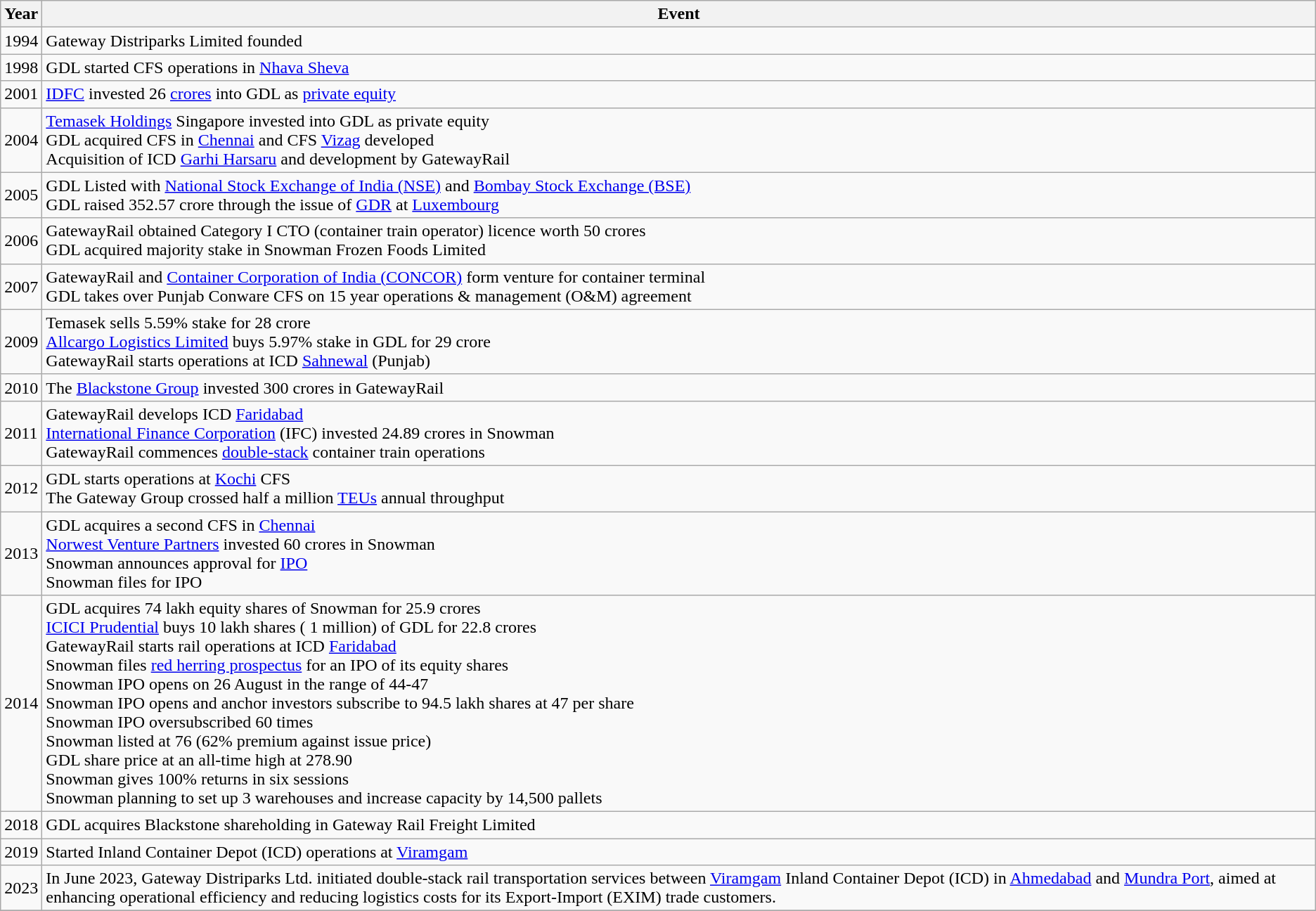<table class="wikitable">
<tr>
<th>Year</th>
<th>Event</th>
</tr>
<tr>
<td>1994</td>
<td>Gateway Distriparks Limited founded</td>
</tr>
<tr>
<td>1998</td>
<td>GDL started CFS operations in <a href='#'>Nhava Sheva</a></td>
</tr>
<tr>
<td>2001</td>
<td><a href='#'>IDFC</a> invested 26 <a href='#'>crores</a> into GDL as <a href='#'>private equity</a></td>
</tr>
<tr>
<td>2004</td>
<td><a href='#'>Temasek Holdings</a> Singapore invested into GDL as private equity<br>GDL acquired CFS in <a href='#'>Chennai</a> and CFS <a href='#'>Vizag</a> developed<br>Acquisition of ICD <a href='#'>Garhi Harsaru</a> and development by GatewayRail</td>
</tr>
<tr>
<td>2005</td>
<td>GDL Listed with <a href='#'>National Stock Exchange of India (NSE)</a> and <a href='#'>Bombay Stock Exchange (BSE)</a><br>GDL raised 352.57 crore through the issue of <a href='#'>GDR</a> at <a href='#'>Luxembourg</a></td>
</tr>
<tr>
<td>2006</td>
<td>GatewayRail obtained Category I CTO (container train operator) licence worth 50 crores<br>GDL acquired majority stake in Snowman Frozen Foods Limited</td>
</tr>
<tr>
<td>2007</td>
<td>GatewayRail and <a href='#'>Container Corporation of India (CONCOR)</a> form venture for container terminal<br>GDL takes over Punjab Conware CFS on 15 year operations & management (O&M) agreement</td>
</tr>
<tr>
<td>2009</td>
<td>Temasek sells 5.59% stake for 28 crore<br><a href='#'>Allcargo Logistics Limited</a> buys 5.97% stake in GDL for 29 crore<br>GatewayRail starts operations at ICD <a href='#'>Sahnewal</a> (Punjab)</td>
</tr>
<tr>
<td>2010</td>
<td>The <a href='#'>Blackstone Group</a> invested 300 crores in GatewayRail</td>
</tr>
<tr>
<td>2011</td>
<td>GatewayRail develops ICD <a href='#'>Faridabad</a><br><a href='#'>International Finance Corporation</a> (IFC) invested 24.89 crores in Snowman<br>GatewayRail commences <a href='#'>double-stack</a> container train operations</td>
</tr>
<tr>
<td>2012</td>
<td>GDL starts operations at <a href='#'>Kochi</a> CFS<br>The Gateway Group crossed half a million <a href='#'>TEUs</a> annual throughput</td>
</tr>
<tr>
<td>2013</td>
<td>GDL acquires a second CFS in <a href='#'>Chennai</a><br><a href='#'>Norwest Venture Partners</a> invested 60 crores in Snowman<br>Snowman announces approval for <a href='#'>IPO</a><br>Snowman files for IPO</td>
</tr>
<tr>
<td>2014</td>
<td>GDL acquires 74 lakh equity shares of Snowman for  25.9 crores<br><a href='#'>ICICI Prudential</a> buys 10 lakh shares ( 1 million) of GDL for  22.8 crores<br>GatewayRail starts rail operations at ICD <a href='#'>Faridabad</a><br>Snowman files <a href='#'>red herring prospectus</a> for an IPO of its equity shares<br>Snowman IPO opens on 26 August in the range of 44-47<br>Snowman IPO opens and anchor investors subscribe to 94.5 lakh shares at 47 per share<br>Snowman IPO oversubscribed 60 times<br>Snowman listed at 76 (62% premium against issue price)<br>GDL share price at an all-time high at 278.90<br>Snowman gives 100% returns in six sessions<br>Snowman planning to set up 3 warehouses and increase capacity by 14,500 pallets</td>
</tr>
<tr>
<td>2018</td>
<td>GDL acquires Blackstone shareholding in Gateway Rail Freight Limited </td>
</tr>
<tr>
<td>2019</td>
<td>Started Inland Container Depot (ICD) operations at <a href='#'>Viramgam</a></td>
</tr>
<tr>
<td>2023</td>
<td>In June 2023, Gateway Distriparks Ltd. initiated double-stack rail transportation services between <a href='#'>Viramgam</a> Inland Container Depot (ICD) in <a href='#'>Ahmedabad</a> and <a href='#'>Mundra Port</a>, aimed at enhancing operational efficiency and reducing logistics costs for its Export-Import (EXIM) trade customers.</td>
</tr>
<tr>
</tr>
</table>
